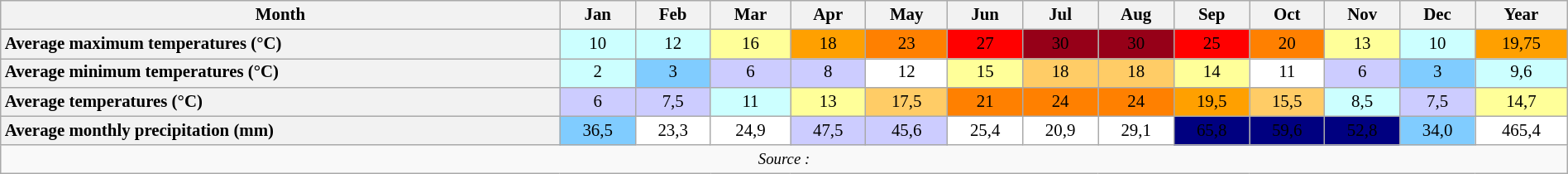<table width="100%" class="wikitable" style="text-align:center;font-size:87%;line-height:120%">
<tr>
<th style="text-align:center;">Month</th>
<th>Jan</th>
<th>Feb</th>
<th>Mar</th>
<th>Apr</th>
<th>May</th>
<th>Jun</th>
<th>Jul</th>
<th>Aug</th>
<th>Sep</th>
<th>Oct</th>
<th>Nov</th>
<th>Dec</th>
<th>Year</th>
</tr>
<tr>
<th style="text-align:left">Average maximum temperatures (°C)</th>
<td style="background:#CCFFFF">10</td>
<td style="background:#CCFFFF">12</td>
<td style="background:#FFFF99">16</td>
<td style="background:#FFA000">18</td>
<td style="background:#FF8000">23</td>
<td style="background:#FF0000">27</td>
<td style="background:#960018"><span>30</span></td>
<td style="background:#960018"><span>30</span></td>
<td style="background:#FF0000">25</td>
<td style="background:#FF8000">20</td>
<td style="background:#FFFF99">13</td>
<td style="background:#CCFFFF">10</td>
<td style="background:#FFA000">19,75</td>
</tr>
<tr>
<th style="text-align:left">Average minimum temperatures (°C)</th>
<td style="background:#CCFFFF">2</td>
<td style="background:#80CCFF">3</td>
<td style="background:#CCCCFF">6</td>
<td style="background:#CCCCFF">8</td>
<td style="background:#FFFFFF">12</td>
<td style="background:#FFFF99">15</td>
<td style="background:#FFCC66">18</td>
<td style="background:#FFCC66">18</td>
<td style="background:#FFFF99">14</td>
<td style="background:#FFFFFF">11</td>
<td style="background:#CCCCFF">6</td>
<td style="background:#80CCFF">3</td>
<td style="background:#CCFFFF">9,6</td>
</tr>
<tr>
<th style="text-align:left">Average temperatures (°C)</th>
<td style="background:#CCCCFF">6</td>
<td style="background:#CCCCFF">7,5</td>
<td style="background:#CCFFFF">11</td>
<td style="background:#FFFF99">13</td>
<td style="background:#FFCC66">17,5</td>
<td style="background:#FF8000">21</td>
<td style="background:#FF8000">24</td>
<td style="background:#FF8000">24</td>
<td style="background:#FFA000">19,5</td>
<td style="background:#FFCC66">15,5</td>
<td style="background:#CCFFFF">8,5</td>
<td style="background:#CCCCFF">7,5</td>
<td style="background:#FFFF99">14,7</td>
</tr>
<tr>
<th style="text-align:left">Average monthly precipitation (mm)</th>
<td style="background:#80CCFF">36,5</td>
<td style="background:#FFFFFF">23,3</td>
<td style="background:#FFFFFF">24,9</td>
<td style="background:#CCCCFF">47,5</td>
<td style="background:#CCCCFF">45,6</td>
<td style="background:#FFFFFF">25,4</td>
<td style="background:#FFFFFF">20,9</td>
<td style="background:#FFFFFF">29,1</td>
<td style="background:#000080"><span>65,8</span></td>
<td style="background:#000080"><span>59,6</span></td>
<td style="background:#000080"><span>52,8</span></td>
<td style="background:#80CCFF">34,0</td>
<td style="background:#FFFFFF">465,4</td>
</tr>
<tr>
<td colspan="14" style="font-size:90%;text-align:center"><em>Source : </em></td>
</tr>
</table>
